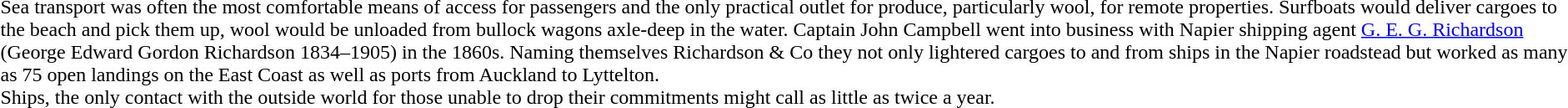<table>
<tr>
<td> Sea transport was often the most comfortable means of access for passengers and the only practical outlet for produce, particularly wool, for remote properties. Surfboats would deliver cargoes to the beach and pick them up, wool would be unloaded from bullock wagons axle-deep in the water. Captain John Campbell went into business with Napier shipping agent <a href='#'>G. E. G. Richardson</a> (George Edward Gordon Richardson 1834–1905) in the 1860s. Naming themselves Richardson & Co they not only lightered cargoes to and from ships in the Napier roadstead but worked as many as 75 open landings on the East Coast as well as ports from Auckland to Lyttelton.<br>Ships, the only contact with the outside world for those unable to drop their commitments might call as little as twice a year.</td>
</tr>
</table>
